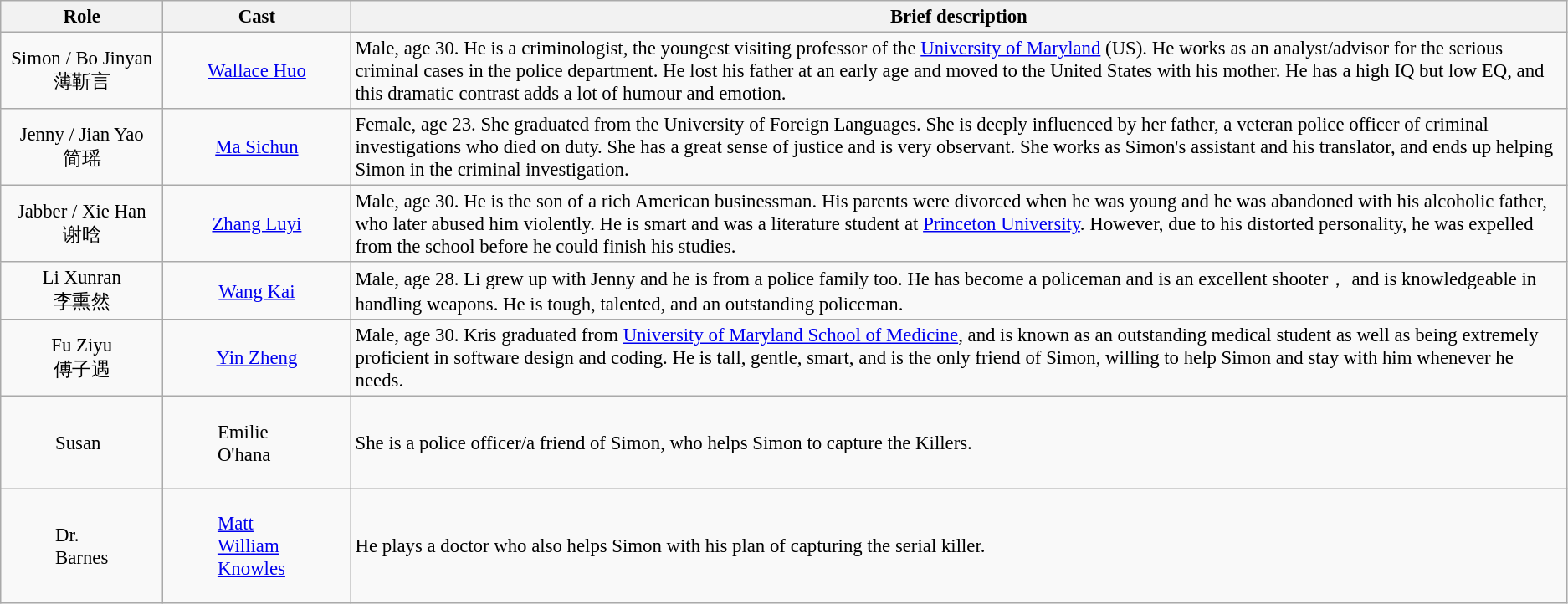<table class="wikitable" style="font-size:95%;">
<tr>
<th width=10%>Role</th>
<th width=12%>Cast</th>
<th>Brief description</th>
</tr>
<tr>
<td style="text-align:center;">Simon / Bo Jinyan <br> 薄靳言</td>
<td style="text-align:center;"><a href='#'>Wallace Huo</a></td>
<td>Male, age 30. He is a criminologist, the youngest visiting professor of the <a href='#'>University of Maryland</a> (US). He works as an analyst/advisor for the serious criminal cases in the police department. He lost his father at an early age and moved to the United States with his mother. He has a high IQ but low EQ, and this dramatic contrast adds a lot of humour and emotion.</td>
</tr>
<tr>
<td style="text-align:center;">Jenny / Jian Yao <br> 简瑶</td>
<td style="text-align:center;"><a href='#'>Ma Sichun</a></td>
<td>Female, age 23. She graduated from the University of Foreign Languages. She is deeply influenced by her father, a veteran police officer of criminal investigations who died on duty. She has a great sense of justice and is very observant. She works as Simon's assistant and his translator, and ends up helping Simon in the criminal investigation.</td>
</tr>
<tr>
<td style="text-align:center;">Jabber / Xie Han <br> 谢晗</td>
<td style="text-align:center;"><a href='#'>Zhang Luyi</a></td>
<td>Male, age 30. He is the son of a rich American businessman. His parents were divorced when he was young and he was abandoned with his alcoholic father, who later abused him violently. He is smart and was a literature student at <a href='#'>Princeton University</a>. However, due to his distorted personality, he was expelled from the school before he could finish his studies.</td>
</tr>
<tr>
<td style="text-align:center;">Li Xunran <br>李熏然</td>
<td style="text-align:center;"><a href='#'>Wang Kai</a></td>
<td>Male, age 28. Li grew up with Jenny and he is from a police family too. He has become a policeman and is an excellent shooter， and is knowledgeable in handling weapons. He is tough, talented, and an outstanding policeman.</td>
</tr>
<tr>
<td style="text-align:center;">Fu Ziyu <br> 傅子遇</td>
<td style="text-align:center;"><a href='#'>Yin Zheng</a></td>
<td>Male, age 30. Kris graduated from <a href='#'>University of Maryland School of Medicine</a>, and is known as an outstanding medical student as well as being extremely proficient in software design and coding. He is tall, gentle, smart, and is the only friend of Simon, willing to help Simon and stay with him whenever he needs.</td>
</tr>
<tr>
<td><blockquote>Susan</blockquote></td>
<td><blockquote>Emilie O'hana</blockquote></td>
<td>She is a police officer/a friend of Simon, who helps Simon to capture the Killers.</td>
</tr>
<tr>
<td><blockquote>Dr. Barnes</blockquote></td>
<td><blockquote><a href='#'>Matt William Knowles</a></blockquote></td>
<td>He plays a doctor who also helps Simon with his plan of capturing the serial killer.</td>
</tr>
</table>
